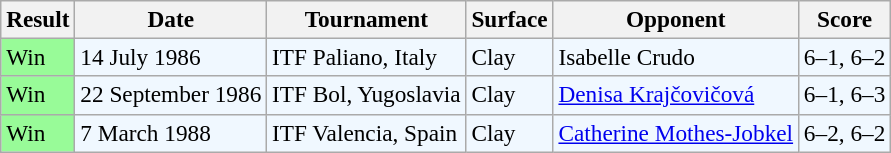<table class="sortable wikitable" style="font-size:97%;">
<tr>
<th>Result</th>
<th>Date</th>
<th>Tournament</th>
<th>Surface</th>
<th>Opponent</th>
<th class="unsortable">Score</th>
</tr>
<tr style="background:#f0f8ff;">
<td bgcolor=#98fb98>Win</td>
<td>14 July 1986</td>
<td>ITF Paliano, Italy</td>
<td>Clay</td>
<td> Isabelle Crudo</td>
<td>6–1, 6–2</td>
</tr>
<tr style="background:#f0f8ff;">
<td bgcolor=#98fb98>Win</td>
<td>22 September 1986</td>
<td>ITF Bol, Yugoslavia</td>
<td>Clay</td>
<td> <a href='#'>Denisa Krajčovičová</a></td>
<td>6–1, 6–3</td>
</tr>
<tr style="background:#f0f8ff;">
<td bgcolor=#98fb98>Win</td>
<td>7 March 1988</td>
<td>ITF Valencia, Spain</td>
<td>Clay</td>
<td> <a href='#'>Catherine Mothes-Jobkel</a></td>
<td>6–2, 6–2</td>
</tr>
</table>
